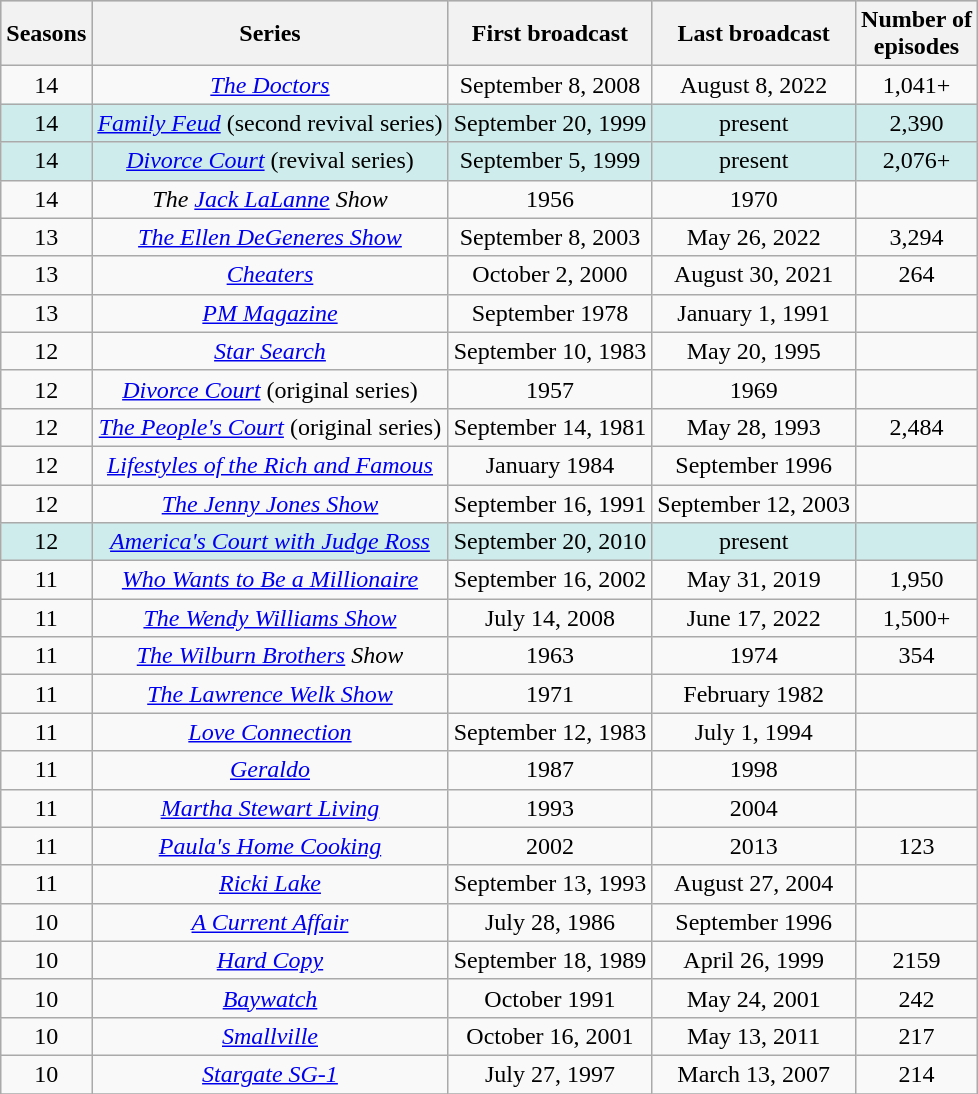<table class="wikitable sortable" style="text-align:center;">
<tr bgcolor="#CCCCCC">
<th>Seasons</th>
<th>Series</th>
<th>First broadcast</th>
<th>Last broadcast</th>
<th>Number of<br>episodes</th>
</tr>
<tr>
<td>14</td>
<td><em><a href='#'>The Doctors</a></em></td>
<td>September 8, 2008</td>
<td>August 8, 2022</td>
<td>1,041+</td>
</tr>
<tr bgcolor=#CFECEC>
<td>14</td>
<td><em><a href='#'>Family Feud</a></em> (second revival series)</td>
<td>September 20, 1999</td>
<td>present</td>
<td>2,390</td>
</tr>
<tr bgcolor=#CFECEC>
<td>14</td>
<td><em><a href='#'>Divorce Court</a></em> (revival series)</td>
<td>September 5, 1999</td>
<td>present</td>
<td>2,076+</td>
</tr>
<tr>
<td>14</td>
<td><em>The <a href='#'>Jack LaLanne</a> Show</em></td>
<td>1956</td>
<td>1970</td>
<td></td>
</tr>
<tr>
<td>13</td>
<td><em><a href='#'>The Ellen DeGeneres Show</a></em></td>
<td>September 8, 2003</td>
<td>May 26, 2022</td>
<td>3,294</td>
</tr>
<tr>
<td>13</td>
<td><em><a href='#'>Cheaters</a></em></td>
<td>October 2, 2000</td>
<td>August 30, 2021</td>
<td>264</td>
</tr>
<tr>
<td>13</td>
<td><em><a href='#'>PM Magazine</a></em></td>
<td>September 1978</td>
<td>January 1, 1991</td>
<td></td>
</tr>
<tr>
<td>12</td>
<td><em><a href='#'>Star Search</a></em></td>
<td>September 10, 1983</td>
<td>May 20, 1995</td>
<td></td>
</tr>
<tr>
<td>12</td>
<td><em><a href='#'>Divorce Court</a></em> (original series)</td>
<td>1957</td>
<td>1969</td>
<td></td>
</tr>
<tr>
<td>12</td>
<td><em><a href='#'>The People's Court</a></em> (original series)</td>
<td>September 14, 1981</td>
<td>May 28, 1993</td>
<td>2,484</td>
</tr>
<tr>
<td>12</td>
<td><em><a href='#'>Lifestyles of the Rich and Famous</a></em></td>
<td>January 1984</td>
<td>September 1996</td>
<td></td>
</tr>
<tr>
<td>12</td>
<td><em><a href='#'>The Jenny Jones Show</a></em></td>
<td>September 16, 1991</td>
<td>September 12, 2003</td>
<td></td>
</tr>
<tr bgcolor=#CFECEC>
<td>12</td>
<td><em><a href='#'>America's Court with Judge Ross</a></em></td>
<td>September 20, 2010</td>
<td>present</td>
<td></td>
</tr>
<tr>
<td>11</td>
<td><em><a href='#'>Who Wants to Be a Millionaire</a></em></td>
<td>September 16, 2002</td>
<td>May 31, 2019</td>
<td>1,950</td>
</tr>
<tr>
<td>11</td>
<td><em><a href='#'>The Wendy Williams Show</a></em></td>
<td>July 14, 2008</td>
<td>June 17, 2022</td>
<td>1,500+</td>
</tr>
<tr>
<td>11</td>
<td><em><a href='#'>The Wilburn Brothers</a> Show</em></td>
<td>1963</td>
<td>1974</td>
<td>354</td>
</tr>
<tr>
<td>11</td>
<td><em><a href='#'>The Lawrence Welk Show</a></em></td>
<td>1971</td>
<td>February 1982</td>
<td></td>
</tr>
<tr>
<td>11</td>
<td><em><a href='#'>Love Connection</a></em></td>
<td>September 12, 1983</td>
<td>July 1, 1994</td>
<td></td>
</tr>
<tr>
<td>11</td>
<td><em><a href='#'>Geraldo</a></em></td>
<td>1987</td>
<td>1998</td>
<td></td>
</tr>
<tr>
<td>11</td>
<td><em><a href='#'>Martha Stewart Living</a></em></td>
<td>1993</td>
<td>2004</td>
<td></td>
</tr>
<tr>
<td>11</td>
<td><em><a href='#'>Paula's Home Cooking</a></em></td>
<td>2002</td>
<td>2013</td>
<td>123</td>
</tr>
<tr>
<td>11</td>
<td><em><a href='#'>Ricki Lake</a></em></td>
<td>September 13, 1993</td>
<td>August 27, 2004</td>
<td></td>
</tr>
<tr>
<td>10</td>
<td><em><a href='#'>A Current Affair</a></em></td>
<td>July 28, 1986</td>
<td>September 1996</td>
<td></td>
</tr>
<tr>
<td>10</td>
<td><em><a href='#'>Hard Copy</a></em></td>
<td>September 18, 1989</td>
<td>April 26, 1999</td>
<td>2159</td>
</tr>
<tr>
<td>10</td>
<td><em><a href='#'>Baywatch</a></em></td>
<td>October 1991</td>
<td>May 24, 2001</td>
<td>242</td>
</tr>
<tr>
<td>10</td>
<td><em><a href='#'>Smallville</a></em></td>
<td>October 16, 2001</td>
<td>May 13, 2011</td>
<td>217</td>
</tr>
<tr>
<td>10</td>
<td><em><a href='#'>Stargate SG-1</a></em></td>
<td>July 27, 1997</td>
<td>March 13, 2007</td>
<td>214</td>
</tr>
<tr>
</tr>
</table>
